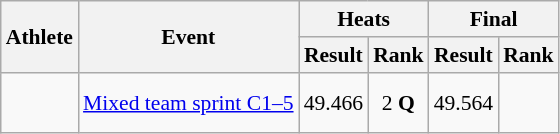<table class=wikitable style="font-size:90%">
<tr>
<th rowspan="2">Athlete</th>
<th rowspan="2">Event</th>
<th colspan="2">Heats</th>
<th colspan="2">Final</th>
</tr>
<tr>
<th>Result</th>
<th>Rank</th>
<th>Result</th>
<th>Rank</th>
</tr>
<tr align=center>
<td align=left><strong><br><br></strong></td>
<td align=left><a href='#'>Mixed team sprint C1–5</a></td>
<td>49.466</td>
<td>2 <strong>Q</strong></td>
<td>49.564</td>
<td></td>
</tr>
</table>
